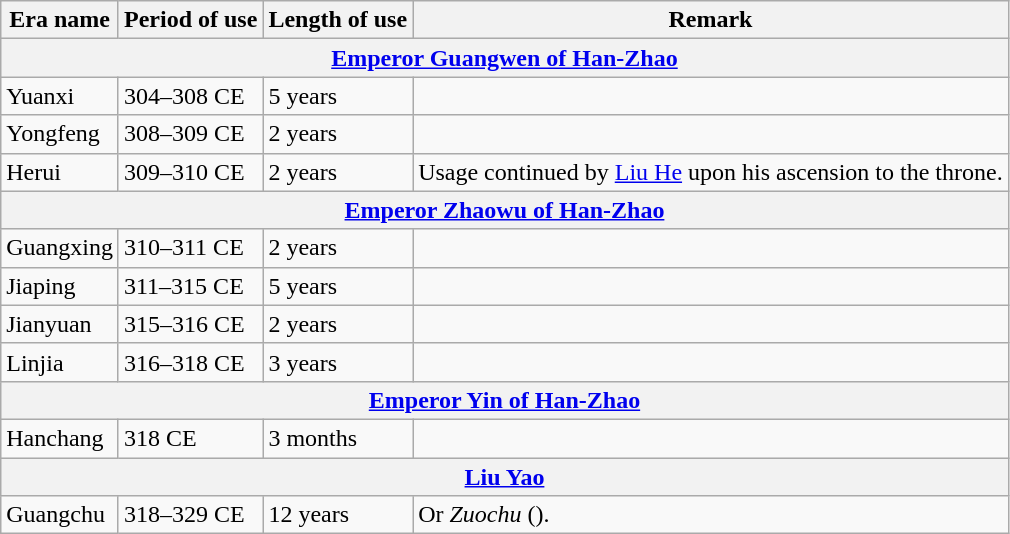<table class="wikitable">
<tr>
<th>Era name</th>
<th>Period of use</th>
<th>Length of use</th>
<th>Remark</th>
</tr>
<tr>
<th colspan="4"><a href='#'>Emperor Guangwen of Han-Zhao</a><br></th>
</tr>
<tr>
<td>Yuanxi<br></td>
<td>304–308 CE</td>
<td>5 years</td>
<td></td>
</tr>
<tr>
<td>Yongfeng<br></td>
<td>308–309 CE</td>
<td>2 years</td>
<td></td>
</tr>
<tr>
<td>Herui<br></td>
<td>309–310 CE</td>
<td>2 years</td>
<td>Usage continued by <a href='#'>Liu He</a> upon his ascension to the throne.</td>
</tr>
<tr>
<th colspan="4"><a href='#'>Emperor Zhaowu of Han-Zhao</a><br></th>
</tr>
<tr>
<td>Guangxing<br></td>
<td>310–311 CE</td>
<td>2 years</td>
<td></td>
</tr>
<tr>
<td>Jiaping<br></td>
<td>311–315 CE</td>
<td>5 years</td>
<td></td>
</tr>
<tr>
<td>Jianyuan<br></td>
<td>315–316 CE</td>
<td>2 years</td>
<td></td>
</tr>
<tr>
<td>Linjia<br></td>
<td>316–318 CE</td>
<td>3 years</td>
<td></td>
</tr>
<tr>
<th colspan="4"><a href='#'>Emperor Yin of Han-Zhao</a><br></th>
</tr>
<tr>
<td>Hanchang<br></td>
<td>318 CE</td>
<td>3 months</td>
<td></td>
</tr>
<tr>
<th colspan="4"><a href='#'>Liu Yao</a><br></th>
</tr>
<tr>
<td>Guangchu<br></td>
<td>318–329 CE</td>
<td>12 years</td>
<td>Or <em>Zuochu</em> ().</td>
</tr>
</table>
